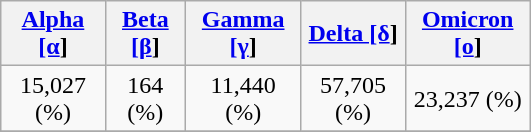<table class="wikitable" style="text-align:center;" width="28%">
<tr>
<th><a href='#'>Alpha [α</a>]</th>
<th><a href='#'>Beta [β</a>]</th>
<th><a href='#'>Gamma [γ</a>]</th>
<th><a href='#'>Delta [δ</a>]</th>
<th><a href='#'>Omicron [ο</a>]</th>
</tr>
<tr>
<td>15,027 (%)</td>
<td>164 (%)</td>
<td>11,440 (%)</td>
<td>57,705 (%)</td>
<td>23,237 (%)</td>
</tr>
<tr>
</tr>
</table>
